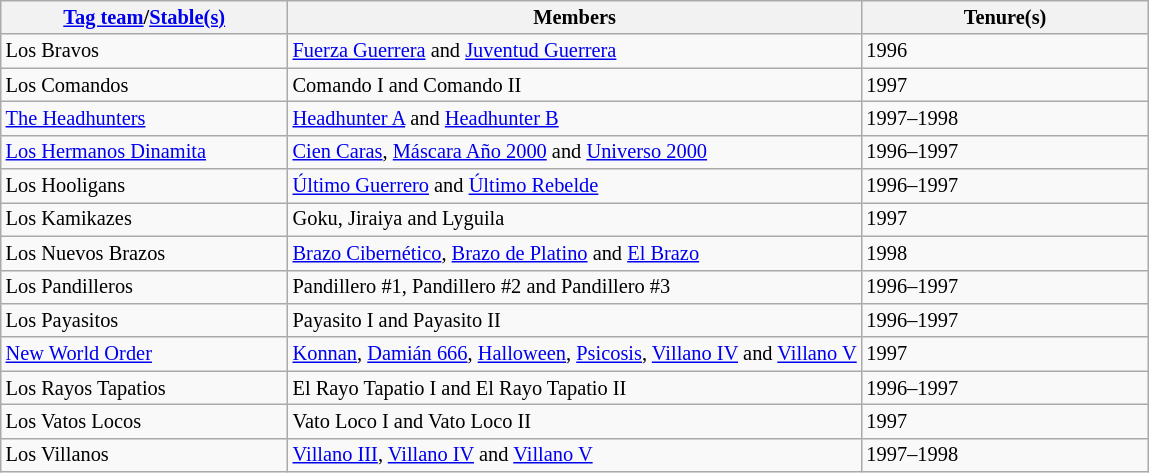<table style="font-size: 85%; text-align: left;" class="wikitable">
<tr>
<th width="25%"><a href='#'>Tag team</a>/<a href='#'>Stable(s)</a></th>
<th width="50%">Members</th>
<th width="25%">Tenure(s)</th>
</tr>
<tr>
<td>Los Bravos</td>
<td><a href='#'>Fuerza Guerrera</a> and <a href='#'>Juventud Guerrera</a></td>
<td>1996</td>
</tr>
<tr>
<td>Los Comandos</td>
<td>Comando I and Comando II</td>
<td>1997</td>
</tr>
<tr>
<td><a href='#'>The Headhunters</a></td>
<td><a href='#'>Headhunter A</a> and <a href='#'>Headhunter B</a></td>
<td>1997–1998</td>
</tr>
<tr>
<td><a href='#'>Los Hermanos Dinamita</a></td>
<td><a href='#'>Cien Caras</a>, <a href='#'>Máscara Año 2000</a> and <a href='#'>Universo 2000</a></td>
<td>1996–1997</td>
</tr>
<tr>
<td>Los Hooligans</td>
<td><a href='#'>Último Guerrero</a> and <a href='#'>Último Rebelde</a></td>
<td>1996–1997</td>
</tr>
<tr>
<td>Los Kamikazes</td>
<td>Goku, Jiraiya and Lyguila</td>
<td>1997</td>
</tr>
<tr>
<td>Los Nuevos Brazos</td>
<td><a href='#'>Brazo Cibernético</a>, <a href='#'>Brazo de Platino</a> and <a href='#'>El Brazo</a></td>
<td>1998</td>
</tr>
<tr>
<td>Los Pandilleros</td>
<td>Pandillero #1, Pandillero #2 and Pandillero #3</td>
<td>1996–1997</td>
</tr>
<tr>
<td>Los Payasitos</td>
<td>Payasito I and Payasito II</td>
<td>1996–1997</td>
</tr>
<tr>
<td><a href='#'>New World Order</a></td>
<td><a href='#'>Konnan</a>, <a href='#'>Damián 666</a>, <a href='#'>Halloween</a>, <a href='#'>Psicosis</a>, <a href='#'>Villano IV</a> and <a href='#'>Villano V</a></td>
<td>1997</td>
</tr>
<tr>
<td>Los Rayos Tapatios</td>
<td>El Rayo Tapatio I and El Rayo Tapatio II</td>
<td>1996–1997</td>
</tr>
<tr>
<td>Los Vatos Locos</td>
<td>Vato Loco I and Vato Loco II</td>
<td>1997</td>
</tr>
<tr>
<td>Los Villanos</td>
<td><a href='#'>Villano III</a>, <a href='#'>Villano IV</a> and <a href='#'>Villano V</a></td>
<td>1997–1998</td>
</tr>
</table>
